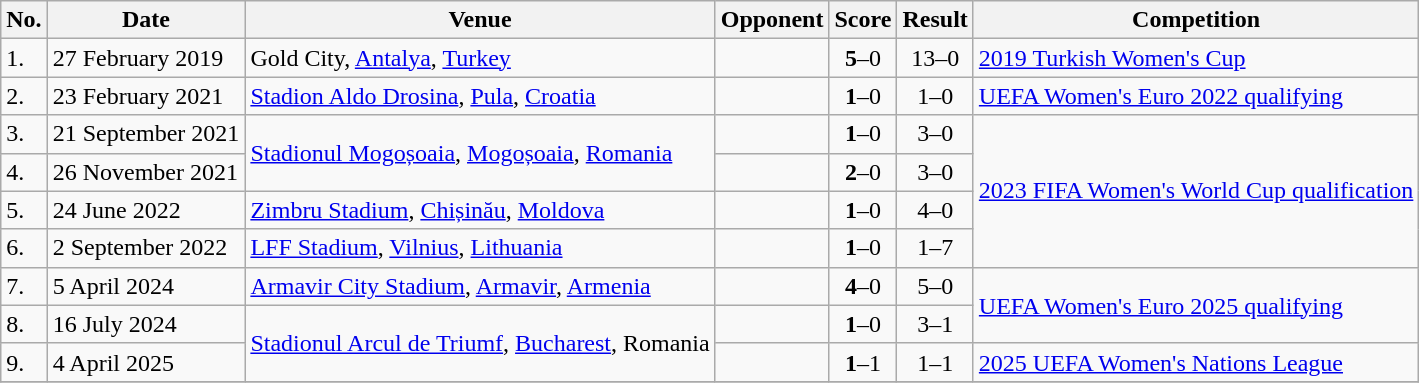<table class="wikitable">
<tr>
<th>No.</th>
<th>Date</th>
<th>Venue</th>
<th>Opponent</th>
<th>Score</th>
<th>Result</th>
<th>Competition</th>
</tr>
<tr>
<td>1.</td>
<td>27 February 2019</td>
<td>Gold City, <a href='#'>Antalya</a>, <a href='#'>Turkey</a></td>
<td></td>
<td align=center><strong>5</strong>–0</td>
<td align=center>13–0</td>
<td><a href='#'>2019 Turkish Women's Cup</a></td>
</tr>
<tr>
<td>2.</td>
<td>23 February 2021</td>
<td><a href='#'>Stadion Aldo Drosina</a>, <a href='#'>Pula</a>, <a href='#'>Croatia</a></td>
<td></td>
<td align=center><strong>1</strong>–0</td>
<td align=center>1–0</td>
<td><a href='#'>UEFA Women's Euro 2022 qualifying</a></td>
</tr>
<tr>
<td>3.</td>
<td>21 September 2021</td>
<td rowspan=2><a href='#'>Stadionul Mogoșoaia</a>, <a href='#'>Mogoșoaia</a>, <a href='#'>Romania</a></td>
<td></td>
<td align=center><strong>1</strong>–0</td>
<td align=center>3–0</td>
<td rowspan=4><a href='#'>2023 FIFA Women's World Cup qualification</a></td>
</tr>
<tr>
<td>4.</td>
<td>26 November 2021</td>
<td></td>
<td align=center><strong>2</strong>–0</td>
<td align=center>3–0</td>
</tr>
<tr>
<td>5.</td>
<td>24 June 2022</td>
<td><a href='#'>Zimbru Stadium</a>, <a href='#'>Chișinău</a>, <a href='#'>Moldova</a></td>
<td></td>
<td align=center><strong>1</strong>–0</td>
<td align=center>4–0</td>
</tr>
<tr>
<td>6.</td>
<td>2 September 2022</td>
<td><a href='#'>LFF Stadium</a>, <a href='#'>Vilnius</a>, <a href='#'>Lithuania</a></td>
<td></td>
<td align=center><strong>1</strong>–0</td>
<td align=center>1–7</td>
</tr>
<tr>
<td>7.</td>
<td>5 April 2024</td>
<td><a href='#'>Armavir City Stadium</a>, <a href='#'>Armavir</a>, <a href='#'>Armenia</a></td>
<td></td>
<td align=center><strong>4</strong>–0</td>
<td align=center>5–0</td>
<td rowspan=2><a href='#'>UEFA Women's Euro 2025 qualifying</a></td>
</tr>
<tr>
<td>8.</td>
<td>16 July 2024</td>
<td rowspan=2><a href='#'>Stadionul Arcul de Triumf</a>, <a href='#'>Bucharest</a>, Romania</td>
<td></td>
<td align=center><strong>1</strong>–0</td>
<td align=center>3–1</td>
</tr>
<tr>
<td>9.</td>
<td>4 April 2025</td>
<td></td>
<td align=center><strong>1</strong>–1</td>
<td align=center>1–1</td>
<td><a href='#'>2025 UEFA Women's Nations League</a></td>
</tr>
<tr>
</tr>
</table>
